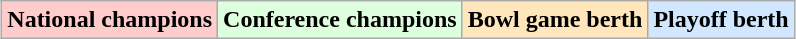<table class="wikitable" style="margin:1em auto;">
<tr>
<td bgcolor="#FFCCCC"><strong>National champions</strong></td>
<td bgcolor="#ddffdd"><strong>Conference champions</strong></td>
<td bgcolor="#ffe6bd"><strong>Bowl game berth</strong></td>
<td bgcolor="#d0e7ff"><strong>Playoff berth</strong></td>
</tr>
</table>
